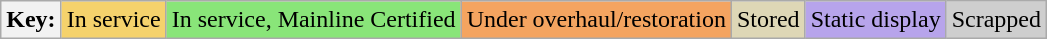<table class="wikitable">
<tr>
<th>Key:</th>
<td bgcolor=#F5D26C>In service</td>
<td bgcolor=#89E579>In service, Mainline Certified</td>
<td bgcolor=#f4a460>Under overhaul/restoration</td>
<td bgcolor=#DED7B6>Stored</td>
<td bgcolor=#B7A4EB>Static display</td>
<td bgcolor=#cecece>Scrapped</td>
</tr>
</table>
